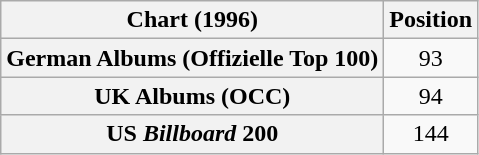<table class="wikitable sortable plainrowheaders" style="text-align:center">
<tr>
<th scope="col">Chart (1996)</th>
<th scope="col">Position</th>
</tr>
<tr>
<th scope="row">German Albums (Offizielle Top 100)</th>
<td>93</td>
</tr>
<tr>
<th scope="row">UK Albums (OCC)</th>
<td>94</td>
</tr>
<tr>
<th scope="row">US <em>Billboard</em> 200</th>
<td>144</td>
</tr>
</table>
